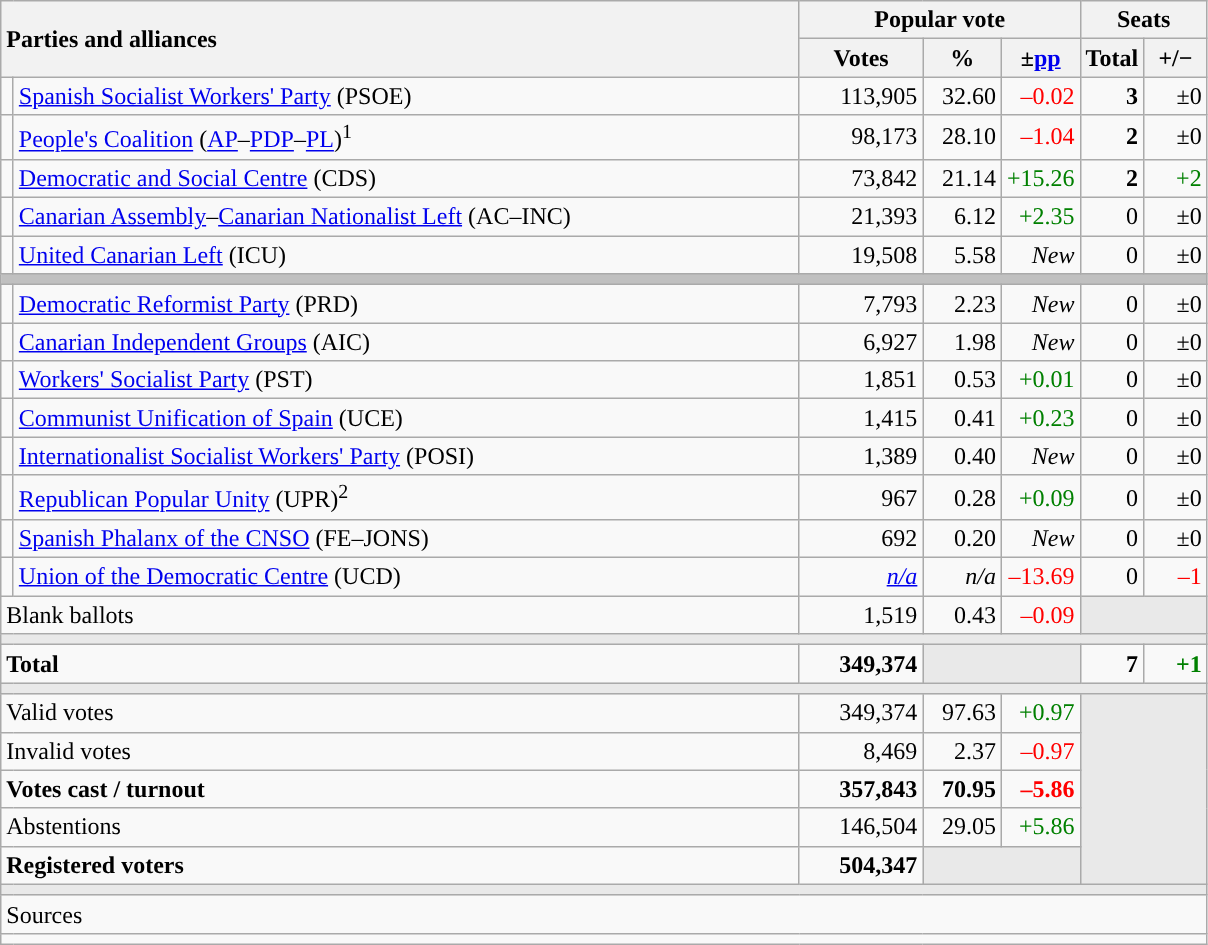<table class="wikitable" style="text-align:right;">
<tr>
<th style="text-align:left;" rowspan="2" colspan="2" width="525">Parties and alliances</th>
<th colspan="3">Popular vote</th>
<th colspan="2">Seats</th>
</tr>
<tr>
<th width="75">Votes</th>
<th width="45">%</th>
<th width="45">±<a href='#'>pp</a></th>
<th width="35">Total</th>
<th width="35">+/−</th>
</tr>
<tr>
<td width="1" style="color:inherit;background:"></td>
<td align="left"><a href='#'>Spanish Socialist Workers' Party</a> (PSOE)</td>
<td>113,905</td>
<td>32.60</td>
<td style="color:red;">–0.02</td>
<td><strong>3</strong></td>
<td>±0</td>
</tr>
<tr>
<td style="color:inherit;background:"></td>
<td align="left"><a href='#'>People's Coalition</a> (<a href='#'>AP</a>–<a href='#'>PDP</a>–<a href='#'>PL</a>)<sup>1</sup></td>
<td>98,173</td>
<td>28.10</td>
<td style="color:red;">–1.04</td>
<td><strong>2</strong></td>
<td>±0</td>
</tr>
<tr>
<td style="color:inherit;background:"></td>
<td align="left"><a href='#'>Democratic and Social Centre</a> (CDS)</td>
<td>73,842</td>
<td>21.14</td>
<td style="color:green;">+15.26</td>
<td><strong>2</strong></td>
<td style="color:green;">+2</td>
</tr>
<tr>
<td style="color:inherit;background:"></td>
<td align="left"><a href='#'>Canarian Assembly</a>–<a href='#'>Canarian Nationalist Left</a> (AC–INC)</td>
<td>21,393</td>
<td>6.12</td>
<td style="color:green;">+2.35</td>
<td>0</td>
<td>±0</td>
</tr>
<tr>
<td style="color:inherit;background:"></td>
<td align="left"><a href='#'>United Canarian Left</a> (ICU)</td>
<td>19,508</td>
<td>5.58</td>
<td><em>New</em></td>
<td>0</td>
<td>±0</td>
</tr>
<tr>
<td colspan="7" bgcolor="#C0C0C0"></td>
</tr>
<tr>
<td style="color:inherit;background:"></td>
<td align="left"><a href='#'>Democratic Reformist Party</a> (PRD)</td>
<td>7,793</td>
<td>2.23</td>
<td><em>New</em></td>
<td>0</td>
<td>±0</td>
</tr>
<tr>
<td style="color:inherit;background:"></td>
<td align="left"><a href='#'>Canarian Independent Groups</a> (AIC)</td>
<td>6,927</td>
<td>1.98</td>
<td><em>New</em></td>
<td>0</td>
<td>±0</td>
</tr>
<tr>
<td style="color:inherit;background:"></td>
<td align="left"><a href='#'>Workers' Socialist Party</a> (PST)</td>
<td>1,851</td>
<td>0.53</td>
<td style="color:green;">+0.01</td>
<td>0</td>
<td>±0</td>
</tr>
<tr>
<td style="color:inherit;background:"></td>
<td align="left"><a href='#'>Communist Unification of Spain</a> (UCE)</td>
<td>1,415</td>
<td>0.41</td>
<td style="color:green;">+0.23</td>
<td>0</td>
<td>±0</td>
</tr>
<tr>
<td style="color:inherit;background:"></td>
<td align="left"><a href='#'>Internationalist Socialist Workers' Party</a> (POSI)</td>
<td>1,389</td>
<td>0.40</td>
<td><em>New</em></td>
<td>0</td>
<td>±0</td>
</tr>
<tr>
<td style="color:inherit;background:"></td>
<td align="left"><a href='#'>Republican Popular Unity</a> (UPR)<sup>2</sup></td>
<td>967</td>
<td>0.28</td>
<td style="color:green;">+0.09</td>
<td>0</td>
<td>±0</td>
</tr>
<tr>
<td style="color:inherit;background:"></td>
<td align="left"><a href='#'>Spanish Phalanx of the CNSO</a> (FE–JONS)</td>
<td>692</td>
<td>0.20</td>
<td><em>New</em></td>
<td>0</td>
<td>±0</td>
</tr>
<tr>
<td style="color:inherit;background:"></td>
<td align="left"><a href='#'>Union of the Democratic Centre</a> (UCD)</td>
<td><em><a href='#'>n/a</a></em></td>
<td><em>n/a</em></td>
<td style="color:red;">–13.69</td>
<td>0</td>
<td style="color:red;">–1</td>
</tr>
<tr>
<td align="left" colspan="2">Blank ballots</td>
<td>1,519</td>
<td>0.43</td>
<td style="color:red;">–0.09</td>
<td bgcolor="#E9E9E9" colspan="2"></td>
</tr>
<tr>
<td colspan="7" bgcolor="#E9E9E9"></td>
</tr>
<tr style="font-weight:bold;">
<td align="left" colspan="2">Total</td>
<td>349,374</td>
<td bgcolor="#E9E9E9" colspan="2"></td>
<td>7</td>
<td style="color:green;">+1</td>
</tr>
<tr>
<td colspan="7" bgcolor="#E9E9E9"></td>
</tr>
<tr>
<td align="left" colspan="2">Valid votes</td>
<td>349,374</td>
<td>97.63</td>
<td style="color:green;">+0.97</td>
<td bgcolor="#E9E9E9" colspan="2" rowspan="5"></td>
</tr>
<tr>
<td align="left" colspan="2">Invalid votes</td>
<td>8,469</td>
<td>2.37</td>
<td style="color:red;">–0.97</td>
</tr>
<tr style="font-weight:bold;">
<td align="left" colspan="2">Votes cast / turnout</td>
<td>357,843</td>
<td>70.95</td>
<td style="color:red;">–5.86</td>
</tr>
<tr>
<td align="left" colspan="2">Abstentions</td>
<td>146,504</td>
<td>29.05</td>
<td style="color:green;">+5.86</td>
</tr>
<tr style="font-weight:bold;">
<td align="left" colspan="2">Registered voters</td>
<td>504,347</td>
<td bgcolor="#E9E9E9" colspan="2"></td>
</tr>
<tr>
<td colspan="7" bgcolor="#E9E9E9"></td>
</tr>
<tr>
<td align="left" colspan="7">Sources</td>
</tr>
<tr>
<td colspan="7" style="text-align:left; max-width:790px;"></td>
</tr>
</table>
